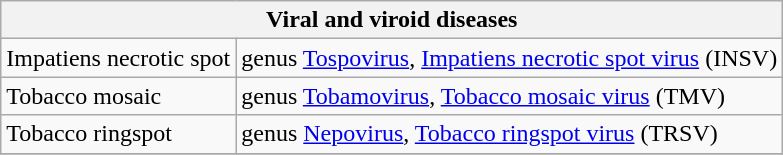<table class="wikitable" style="clear:left">
<tr>
<th colspan=2><strong>Viral and viroid diseases</strong><br></th>
</tr>
<tr>
<td>Impatiens necrotic spot</td>
<td>genus <a href='#'>Tospovirus</a>, <a href='#'>Impatiens necrotic spot virus</a> (INSV)</td>
</tr>
<tr>
<td>Tobacco mosaic</td>
<td>genus <a href='#'>Tobamovirus</a>, <a href='#'>Tobacco mosaic virus</a> (TMV)</td>
</tr>
<tr>
<td>Tobacco ringspot</td>
<td>genus <a href='#'>Nepovirus</a>, <a href='#'>Tobacco ringspot virus</a> (TRSV)</td>
</tr>
<tr>
</tr>
</table>
